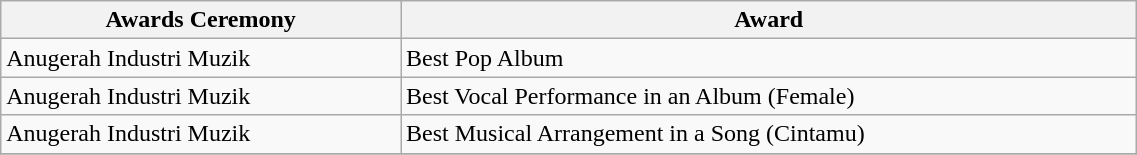<table class="wikitable" width="60%">
<tr>
<th align="center">Awards Ceremony</th>
<th align="center">Award</th>
</tr>
<tr>
<td align="left">Anugerah Industri Muzik</td>
<td align="left">Best Pop Album</td>
</tr>
<tr>
<td align="left">Anugerah Industri Muzik</td>
<td align="left">Best Vocal Performance in an Album (Female)</td>
</tr>
<tr>
<td align="left">Anugerah Industri Muzik</td>
<td align="left">Best Musical Arrangement in a Song (Cintamu)</td>
</tr>
<tr>
</tr>
</table>
